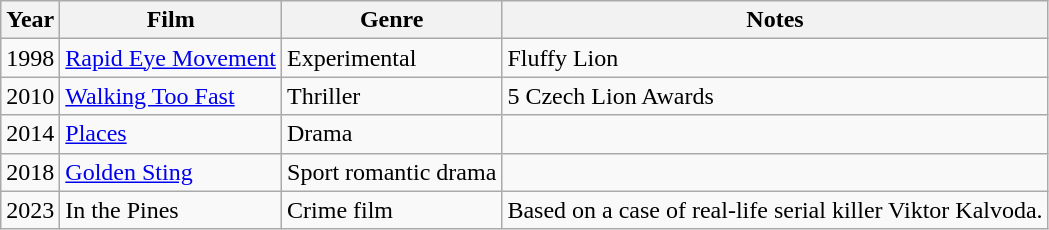<table class="wikitable">
<tr>
<th>Year</th>
<th>Film</th>
<th>Genre</th>
<th>Notes</th>
</tr>
<tr>
<td>1998</td>
<td><a href='#'>Rapid Eye Movement</a></td>
<td>Experimental</td>
<td>Fluffy Lion</td>
</tr>
<tr>
<td>2010</td>
<td><a href='#'>Walking Too Fast</a></td>
<td>Thriller</td>
<td>5 Czech Lion Awards</td>
</tr>
<tr>
<td>2014</td>
<td><a href='#'>Places</a></td>
<td>Drama</td>
<td></td>
</tr>
<tr>
<td>2018</td>
<td><a href='#'>Golden Sting</a></td>
<td>Sport romantic drama</td>
<td></td>
</tr>
<tr>
<td>2023</td>
<td>In the Pines</td>
<td>Crime film</td>
<td>Based on a case of real-life serial killer Viktor Kalvoda.</td>
</tr>
</table>
